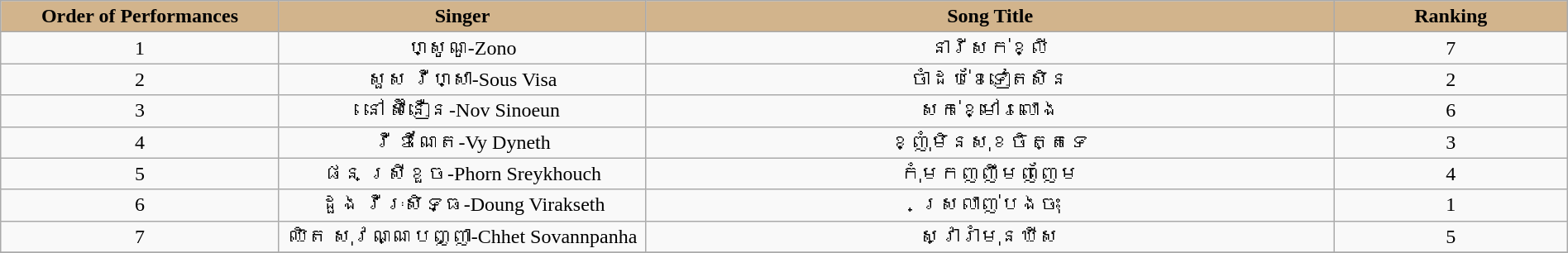<table class="wikitable sortable mw-collapsible" width="100%" style="text-align:center">
<tr align=center style="background:tan">
<td style="width:5%"><strong>Order of Performances</strong></td>
<td style="width:8%"><strong>Singer</strong></td>
<td style="width:15%"><strong>Song Title</strong></td>
<td style="width:5%"><strong>Ranking</strong></td>
</tr>
<tr>
<td>1</td>
<td>ហ្សូណូ-Zono</td>
<td>នារីសក់ខ្លី</td>
<td>7</td>
</tr>
<tr align="center">
<td>2</td>
<td>សួស វីហ្សា-Sous Visa</td>
<td>ចាំដប់ខែទៀតសិន</td>
<td>2</td>
</tr>
<tr align="center">
<td>3</td>
<td>នៅ ស៊ីនឿន-Nov Sinoeun</td>
<td>សក់ខ្មៅរលោង</td>
<td>6</td>
</tr>
<tr align="center">
<td>4</td>
<td>វី ឌីណែត-Vy Dyneth</td>
<td>ខ្ញុំមិនសុខចិត្តទេ</td>
<td>3</td>
</tr>
<tr align="center">
<td>5</td>
<td>ផន ស្រីខួច-Phorn Sreykhouch</td>
<td>កុំមកញញឹមញញែម</td>
<td>4</td>
</tr>
<tr align="center">
<td>6</td>
<td>ដួង វីរៈសិទ្ធ-Doung Virakseth</td>
<td>ស្រលាញ់បងចុះ</td>
<td>1</td>
</tr>
<tr align="center">
<td>7</td>
<td>ឈិត សុវណ្ណបញ្ញា-Chhet Sovannpanha</td>
<td>ស្វារាំមុនឃីស</td>
<td>5</td>
</tr>
<tr>
</tr>
</table>
